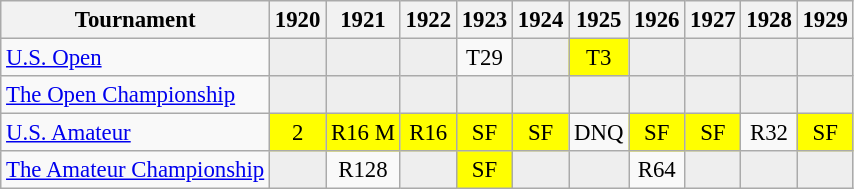<table class="wikitable" style="font-size:95%;text-align:center;">
<tr>
<th>Tournament</th>
<th>1920</th>
<th>1921</th>
<th>1922</th>
<th>1923</th>
<th>1924</th>
<th>1925</th>
<th>1926</th>
<th>1927</th>
<th>1928</th>
<th>1929</th>
</tr>
<tr>
<td align=left><a href='#'>U.S. Open</a></td>
<td style="background:#eeeeee;"></td>
<td style="background:#eeeeee;"></td>
<td style="background:#eeeeee;"></td>
<td>T29</td>
<td style="background:#eeeeee;"></td>
<td style="background:yellow;">T3</td>
<td style="background:#eeeeee;"></td>
<td style="background:#eeeeee;"></td>
<td style="background:#eeeeee;"></td>
<td style="background:#eeeeee;"></td>
</tr>
<tr>
<td align=left><a href='#'>The Open Championship</a></td>
<td style="background:#eeeeee;"></td>
<td style="background:#eeeeee;"></td>
<td style="background:#eeeeee;"></td>
<td style="background:#eeeeee;"></td>
<td style="background:#eeeeee;"></td>
<td style="background:#eeeeee;"></td>
<td style="background:#eeeeee;"></td>
<td style="background:#eeeeee;"></td>
<td style="background:#eeeeee;"></td>
<td style="background:#eeeeee;"></td>
</tr>
<tr>
<td align=left><a href='#'>U.S. Amateur</a></td>
<td style="background:yellow;">2</td>
<td style="background:yellow;">R16 <span>M</span></td>
<td style="background:yellow;">R16</td>
<td style="background:yellow;">SF</td>
<td style="background:yellow;">SF</td>
<td>DNQ</td>
<td style="background:yellow;">SF</td>
<td style="background:yellow;">SF</td>
<td>R32</td>
<td style="background:yellow;">SF</td>
</tr>
<tr>
<td align=left><a href='#'>The Amateur Championship</a></td>
<td style="background:#eeeeee;"></td>
<td>R128</td>
<td style="background:#eeeeee;"></td>
<td style="background:yellow;">SF</td>
<td style="background:#eeeeee;"></td>
<td style="background:#eeeeee;"></td>
<td>R64</td>
<td style="background:#eeeeee;"></td>
<td style="background:#eeeeee;"></td>
<td style="background:#eeeeee;"></td>
</tr>
</table>
